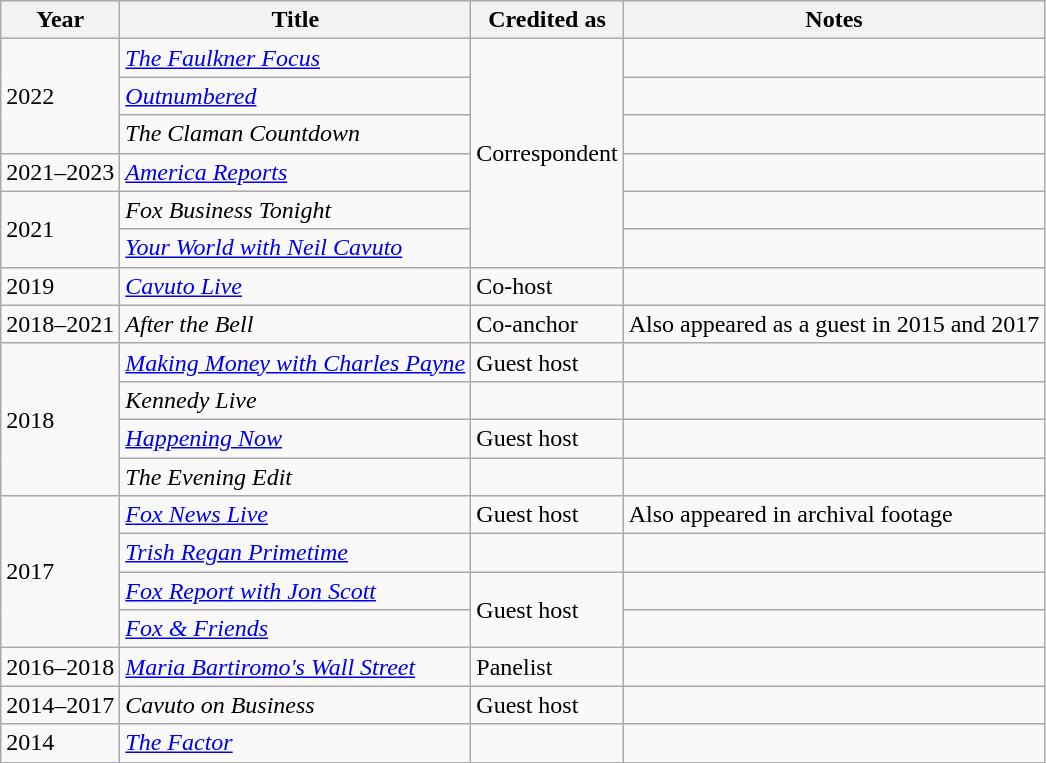<table class="wikitable">
<tr>
<th>Year</th>
<th>Title</th>
<th>Credited as</th>
<th>Notes</th>
</tr>
<tr>
<td rowspan="3">2022</td>
<td><em><a href='#'>The Faulkner Focus</a></em></td>
<td rowspan="6">Correspondent</td>
<td></td>
</tr>
<tr>
<td><a href='#'><em>Outnumbered</em></a></td>
<td></td>
</tr>
<tr>
<td><em>The Claman Countdown</em></td>
<td></td>
</tr>
<tr>
<td>2021–2023</td>
<td><em><a href='#'>America Reports</a></em></td>
<td></td>
</tr>
<tr>
<td rowspan="2">2021</td>
<td><em>Fox Business Tonight</em></td>
<td></td>
</tr>
<tr>
<td><em><a href='#'>Your World with Neil Cavuto</a></em></td>
<td></td>
</tr>
<tr>
<td>2019</td>
<td><em><a href='#'>Cavuto Live</a></em></td>
<td>Co-host</td>
<td></td>
</tr>
<tr>
<td>2018–2021</td>
<td><em>After the Bell</em></td>
<td>Co-anchor</td>
<td>Also appeared as a guest in 2015 and 2017</td>
</tr>
<tr>
<td rowspan="4">2018</td>
<td><a href='#'><em>Making Money with Charles Payne</em></a></td>
<td>Guest host</td>
<td></td>
</tr>
<tr>
<td><em>Kennedy Live</em></td>
<td></td>
<td></td>
</tr>
<tr>
<td><em><a href='#'>Happening Now</a></em></td>
<td>Guest host</td>
<td></td>
</tr>
<tr>
<td><em>The Evening Edit</em></td>
<td></td>
<td></td>
</tr>
<tr>
<td rowspan="4">2017</td>
<td><em><a href='#'>Fox News Live</a></em></td>
<td>Guest host</td>
<td>Also appeared in archival footage</td>
</tr>
<tr>
<td><a href='#'><em>Trish Regan Primetime</em></a></td>
<td></td>
<td></td>
</tr>
<tr>
<td><em><a href='#'>Fox Report with Jon Scott</a></em></td>
<td rowspan="2">Guest host</td>
<td></td>
</tr>
<tr>
<td><em><a href='#'>Fox & Friends</a></em></td>
<td></td>
</tr>
<tr>
<td>2016–2018</td>
<td><em><a href='#'>Maria Bartiromo's Wall Street</a></em></td>
<td>Panelist</td>
<td></td>
</tr>
<tr>
<td>2014–2017</td>
<td><em>Cavuto on Business</em></td>
<td>Guest host</td>
<td></td>
</tr>
<tr>
<td>2014</td>
<td><em><a href='#'>The Factor</a></em></td>
<td></td>
<td></td>
</tr>
</table>
